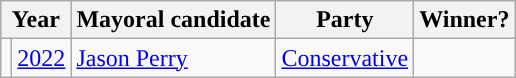<table class="wikitable">
<tr>
<th colspan="2">Year</th>
<th>Mayoral candidate</th>
<th>Party</th>
<th>Winner?</th>
</tr>
<tr>
<td style="background-color: "></td>
<td><a href='#'>2022</a></td>
<td><a href='#'>Jason Perry</a></td>
<td><a href='#'>Conservative</a></td>
<td></td>
</tr>
</table>
